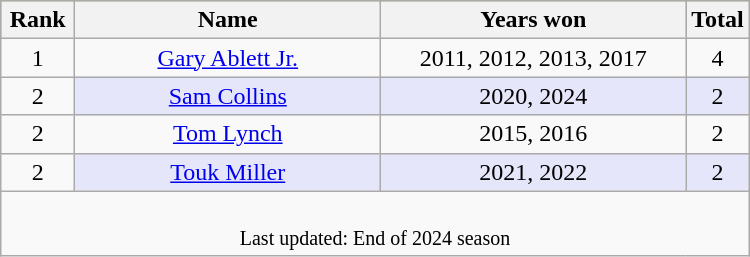<table class="wikitable sortable" style="width:500px; text-align: center">
<tr style="background:#bdb76b;">
<th width=10%>Rank</th>
<th width=45%>Name</th>
<th width=50%>Years won</th>
<th width=15%>Total</th>
</tr>
<tr>
<td align=center>1</td>
<td align=center><a href='#'>Gary Ablett Jr.</a></td>
<td>2011, 2012, 2013, 2017</td>
<td align=center>4</td>
</tr>
<tr>
<td>2</td>
<td style="background:lavender;"><a href='#'>Sam Collins</a></td>
<td style="background:lavender;">2020, 2024</td>
<td style="background:lavender;">2</td>
</tr>
<tr>
<td align=center>2</td>
<td align=center><a href='#'>Tom Lynch</a></td>
<td>2015, 2016</td>
<td align=center>2</td>
</tr>
<tr>
<td align=center>2</td>
<td align=center style="background:lavender;"><a href='#'>Touk Miller</a></td>
<td align=center style="background:lavender;">2021, 2022</td>
<td align=center style="background:lavender;">2</td>
</tr>
<tr class="sortbottom">
<td colspan=4><br><small>Last updated: End of 2024 season</small></td>
</tr>
</table>
